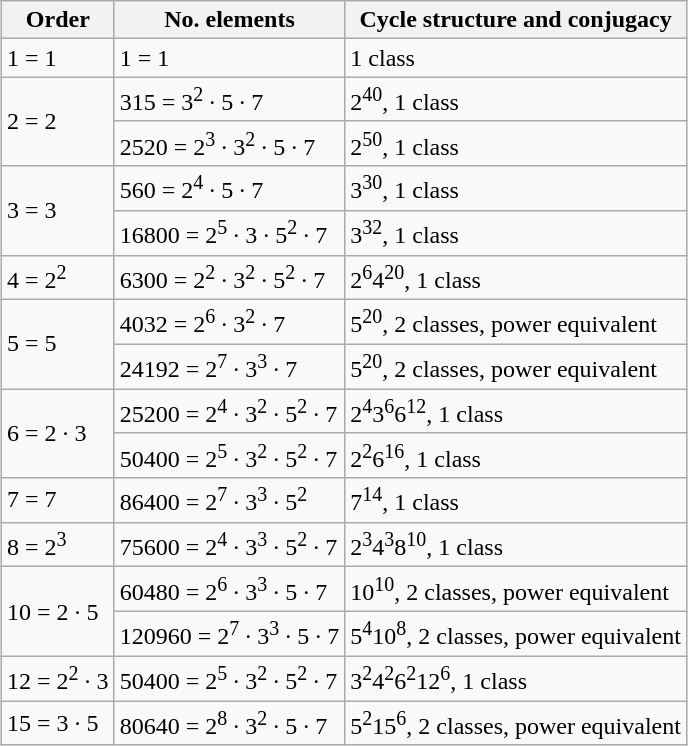<table class="wikitable" style="margin: 1em auto;">
<tr>
<th>Order</th>
<th>No. elements</th>
<th>Cycle structure and conjugacy</th>
</tr>
<tr>
<td>1 = 1</td>
<td>1 = 1</td>
<td>1 class</td>
</tr>
<tr>
<td rowspan="2">2 = 2</td>
<td>315 = 3<sup>2</sup> · 5 · 7</td>
<td>2<sup>40</sup>, 1 class</td>
</tr>
<tr>
<td> 2520 = 2<sup>3</sup> · 3<sup>2</sup> · 5 · 7</td>
<td>2<sup>50</sup>, 1 class</td>
</tr>
<tr>
<td rowspan="2">3 = 3</td>
<td>560 = 2<sup>4</sup> · 5 · 7</td>
<td>3<sup>30</sup>, 1 class</td>
</tr>
<tr>
<td> 16800 = 2<sup>5</sup> · 3 · 5<sup>2</sup> · 7</td>
<td>3<sup>32</sup>, 1 class</td>
</tr>
<tr>
<td>4 = 2<sup>2</sup></td>
<td>6300 = 2<sup>2</sup> · 3<sup>2</sup> · 5<sup>2</sup> · 7</td>
<td>2<sup>6</sup>4<sup>20</sup>, 1 class</td>
</tr>
<tr>
<td rowspan="2">5 = 5</td>
<td>4032 = 2<sup>6</sup> · 3<sup>2</sup> · 7</td>
<td>5<sup>20</sup>, 2 classes, power equivalent</td>
</tr>
<tr>
<td> 24192 = 2<sup>7</sup> · 3<sup>3</sup> · 7</td>
<td>5<sup>20</sup>, 2 classes, power equivalent</td>
</tr>
<tr>
<td rowspan="2">6 = 2 · 3</td>
<td>25200 = 2<sup>4</sup> · 3<sup>2</sup> · 5<sup>2</sup> · 7</td>
<td>2<sup>4</sup>3<sup>6</sup>6<sup>12</sup>, 1 class</td>
</tr>
<tr>
<td> 50400 = 2<sup>5</sup> · 3<sup>2</sup> · 5<sup>2</sup> · 7</td>
<td>2<sup>2</sup>6<sup>16</sup>, 1 class</td>
</tr>
<tr>
<td>7 = 7</td>
<td>86400 = 2<sup>7</sup> · 3<sup>3</sup> · 5<sup>2</sup></td>
<td>7<sup>14</sup>, 1 class</td>
</tr>
<tr>
<td>8 = 2<sup>3</sup></td>
<td>75600 = 2<sup>4</sup> · 3<sup>3</sup> · 5<sup>2</sup> · 7</td>
<td>2<sup>3</sup>4<sup>3</sup>8<sup>10</sup>, 1 class</td>
</tr>
<tr>
<td rowspan="2">10 = 2 · 5</td>
<td>60480 = 2<sup>6</sup> · 3<sup>3</sup> · 5 · 7</td>
<td>10<sup>10</sup>, 2 classes, power equivalent</td>
</tr>
<tr>
<td> 120960 = 2<sup>7</sup> · 3<sup>3</sup> · 5 · 7</td>
<td>5<sup>4</sup>10<sup>8</sup>, 2 classes, power equivalent</td>
</tr>
<tr>
<td>12 = 2<sup>2</sup> · 3</td>
<td>50400 = 2<sup>5</sup> · 3<sup>2</sup> · 5<sup>2</sup> · 7</td>
<td>3<sup>2</sup>4<sup>2</sup>6<sup>2</sup>12<sup>6</sup>, 1 class</td>
</tr>
<tr>
<td>15 = 3 · 5</td>
<td>80640 = 2<sup>8</sup> · 3<sup>2</sup> · 5 · 7</td>
<td>5<sup>2</sup>15<sup>6</sup>, 2 classes, power equivalent</td>
</tr>
</table>
